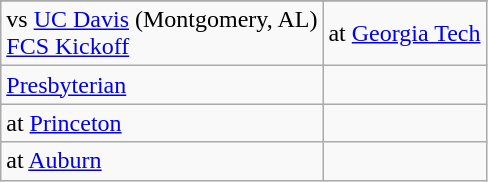<table class="wikitable">
<tr>
</tr>
<tr>
<td>vs <a href='#'>UC Davis</a> (Montgomery, AL)<br><a href='#'>FCS Kickoff</a></td>
<td>at <a href='#'>Georgia Tech</a></td>
</tr>
<tr>
<td><a href='#'>Presbyterian</a></td>
<td></td>
</tr>
<tr>
<td>at <a href='#'>Princeton</a></td>
<td></td>
</tr>
<tr>
<td>at <a href='#'>Auburn</a></td>
<td></td>
</tr>
</table>
